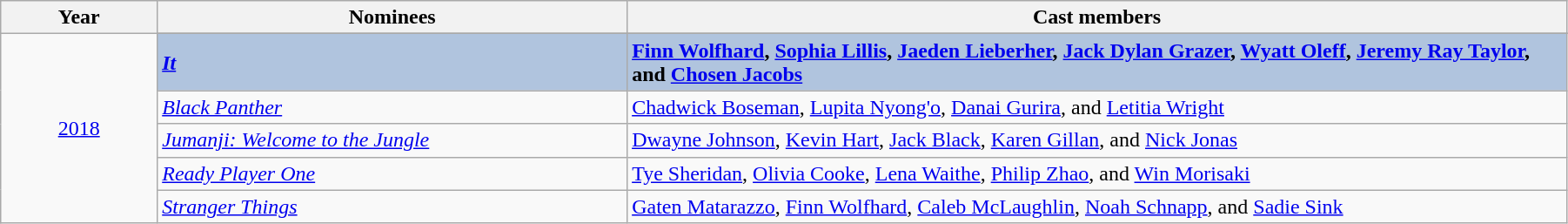<table class="wikitable" width="95%" cellpadding="5">
<tr>
<th width="10%">Year</th>
<th width="30%">Nominees</th>
<th width="60%">Cast members</th>
</tr>
<tr>
<td rowspan=6 align="center"><a href='#'>2018</a></td>
</tr>
<tr style="background:#B0C4DE;">
<td><strong><em><a href='#'>It</a></em></strong></td>
<td><strong><a href='#'>Finn Wolfhard</a>, <a href='#'>Sophia Lillis</a>, <a href='#'>Jaeden Lieberher</a>, <a href='#'>Jack Dylan Grazer</a>, <a href='#'>Wyatt Oleff</a>, <a href='#'>Jeremy Ray Taylor</a>, and <a href='#'>Chosen Jacobs</a></strong></td>
</tr>
<tr>
<td><em><a href='#'>Black Panther</a></em></td>
<td><a href='#'>Chadwick Boseman</a>, <a href='#'>Lupita Nyong'o</a>, <a href='#'>Danai Gurira</a>, and <a href='#'>Letitia Wright</a></td>
</tr>
<tr>
<td><em><a href='#'>Jumanji: Welcome to the Jungle</a></em></td>
<td><a href='#'>Dwayne Johnson</a>, <a href='#'>Kevin Hart</a>, <a href='#'>Jack Black</a>, <a href='#'>Karen Gillan</a>, and <a href='#'>Nick Jonas</a></td>
</tr>
<tr>
<td><em><a href='#'>Ready Player One</a></em></td>
<td><a href='#'>Tye Sheridan</a>, <a href='#'>Olivia Cooke</a>, <a href='#'>Lena Waithe</a>, <a href='#'>Philip Zhao</a>, and <a href='#'>Win Morisaki</a></td>
</tr>
<tr>
<td><em><a href='#'>Stranger Things</a></em></td>
<td><a href='#'>Gaten Matarazzo</a>, <a href='#'>Finn Wolfhard</a>, <a href='#'>Caleb McLaughlin</a>, <a href='#'>Noah Schnapp</a>, and <a href='#'>Sadie Sink</a></td>
</tr>
</table>
